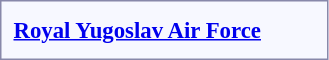<table style="border:1px solid #8888aa; background-color:#f7f8ff; padding:5px; font-size:95%; margin: 0px 12px 12px 0px;">
<tr style="text-align:center;">
<td rowspan=2><strong> <a href='#'>Royal Yugoslav Air Force</a></strong></td>
<td colspan=6 rowspan=2></td>
<td colspan=2></td>
<td colspan=2></td>
<td colspan=6></td>
<td colspan=6 rowspan=2></td>
<td colspan=4></td>
<td colspan=2></td>
<td colspan=6></td>
<td colspan=2></td>
</tr>
<tr style="text-align:center;">
<td colspan=2><br></td>
<td colspan=2><br></td>
<td colspan=6><br></td>
<td colspan=4><br></td>
<td colspan=2><br></td>
<td colspan=6><br></td>
<td colspan=2><br></td>
</tr>
</table>
